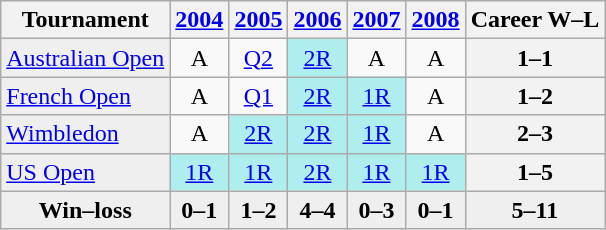<table class="wikitable">
<tr>
<th>Tournament</th>
<th><a href='#'>2004</a></th>
<th><a href='#'>2005</a></th>
<th><a href='#'>2006</a></th>
<th><a href='#'>2007</a></th>
<th><a href='#'>2008</a></th>
<th>Career W–L</th>
</tr>
<tr>
<td style="background:#EFEFEF;"><a href='#'>Australian Open</a></td>
<td align="center">A</td>
<td align="center"><a href='#'>Q2</a></td>
<td align="center" style="background:#afeeee;"><a href='#'>2R</a></td>
<td align="center">A</td>
<td align="center">A</td>
<th align="center">1–1</th>
</tr>
<tr>
<td style="background:#EFEFEF;"><a href='#'>French Open</a></td>
<td align="center">A</td>
<td align="center"><a href='#'>Q1</a></td>
<td align="center" style="background:#afeeee;"><a href='#'>2R</a></td>
<td align="center" style="background:#afeeee;"><a href='#'>1R</a></td>
<td align="center">A</td>
<th align="center">1–2</th>
</tr>
<tr>
<td style="background:#EFEFEF;"><a href='#'>Wimbledon</a></td>
<td align="center">A</td>
<td align="center" style="background:#afeeee;"><a href='#'>2R</a></td>
<td align="center" style="background:#afeeee;"><a href='#'>2R</a></td>
<td align="center" style="background:#afeeee;"><a href='#'>1R</a></td>
<td align="center">A</td>
<th align="center">2–3</th>
</tr>
<tr>
<td style="background:#EFEFEF;"><a href='#'>US Open</a></td>
<td align="center" style="background:#afeeee;"><a href='#'>1R</a></td>
<td align="center" style="background:#afeeee;"><a href='#'>1R</a></td>
<td align="center" style="background:#afeeee;"><a href='#'>2R</a></td>
<td align="center" style="background:#afeeee;"><a href='#'>1R</a></td>
<td align="center" style="background:#afeeee;"><a href='#'>1R</a></td>
<th align="center">1–5</th>
</tr>
<tr>
<th style="background:#EFEFEF;">Win–loss</th>
<th align="center" style="background:#EFEFEF;">0–1</th>
<th align="center" style="background:#EFEFEF;">1–2</th>
<th align="center" style="background:#EFEFEF;">4–4</th>
<th align="center" style="background:#EFEFEF;">0–3</th>
<th align="center" style="background:#EFEFEF;">0–1</th>
<th align="center" style="background:#EFEFEF;">5–11</th>
</tr>
</table>
